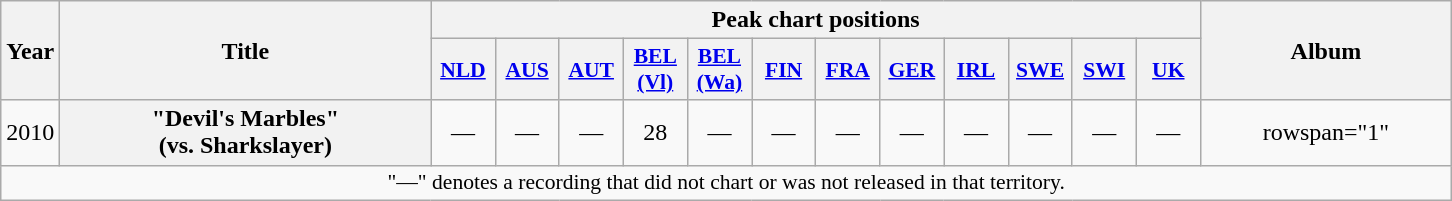<table class="wikitable plainrowheaders" style="text-align:center;">
<tr>
<th scope="col" rowspan="2" style="width:1em;">Year</th>
<th scope="col" rowspan="2" style="width:15em;">Title</th>
<th scope="col" colspan="12">Peak chart positions</th>
<th scope="col" rowspan="2" style="width:10em;">Album</th>
</tr>
<tr>
<th scope="col" style="width:2.5em;font-size:90%;"><a href='#'>NLD</a><br></th>
<th scope="col" style="width:2.5em;font-size:90%;"><a href='#'>AUS</a><br></th>
<th scope="col" style="width:2.5em;font-size:90%;"><a href='#'>AUT</a><br></th>
<th scope="col" style="width:2.5em;font-size:90%;"><a href='#'>BEL (Vl)</a><br></th>
<th scope="col" style="width:2.5em;font-size:90%;"><a href='#'>BEL (Wa)</a><br></th>
<th scope="col" style="width:2.5em;font-size:90%;"><a href='#'>FIN</a><br></th>
<th scope="col" style="width:2.5em;font-size:90%;"><a href='#'>FRA</a><br></th>
<th scope="col" style="width:2.5em;font-size:90%;"><a href='#'>GER</a><br></th>
<th scope="col" style="width:2.5em;font-size:90%;"><a href='#'>IRL</a><br></th>
<th scope="col" style="width:2.5em;font-size:90%;"><a href='#'>SWE</a><br></th>
<th scope="col" style="width:2.5em;font-size:90%;"><a href='#'>SWI</a><br></th>
<th scope="col" style="width:2.5em;font-size:90%;"><a href='#'>UK</a><br></th>
</tr>
<tr>
<td rowspan="1">2010</td>
<th scope="row">"Devil's Marbles" <br><span>(vs. Sharkslayer)</span></th>
<td>—</td>
<td>—</td>
<td>—</td>
<td>28</td>
<td>—</td>
<td>—</td>
<td>—</td>
<td>—</td>
<td>—</td>
<td>—</td>
<td>—</td>
<td>—</td>
<td>rowspan="1" </td>
</tr>
<tr>
<td colspan="16" style="font-size:90%">"—" denotes a recording that did not chart or was not released in that territory.</td>
</tr>
</table>
